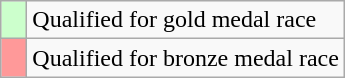<table class="wikitable">
<tr>
<td style="width:10px; background:#cfc"></td>
<td>Qualified for gold medal race</td>
</tr>
<tr>
<td style="width:10px; background:#f99"></td>
<td>Qualified for bronze medal race</td>
</tr>
</table>
